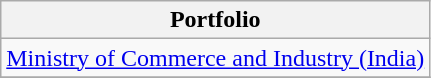<table class="wikitable">
<tr>
<th>Portfolio</th>
</tr>
<tr>
<td><a href='#'>Ministry of Commerce and Industry (India)</a></td>
</tr>
<tr>
</tr>
</table>
